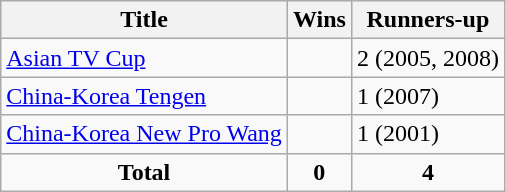<table class="wikitable">
<tr>
<th>Title</th>
<th>Wins</th>
<th>Runners-up</th>
</tr>
<tr>
<td><a href='#'>Asian TV Cup</a></td>
<td></td>
<td>2 (2005, 2008)</td>
</tr>
<tr>
<td><a href='#'>China-Korea Tengen</a></td>
<td></td>
<td>1 (2007)</td>
</tr>
<tr>
<td><a href='#'>China-Korea New Pro Wang</a></td>
<td></td>
<td>1 (2001)</td>
</tr>
<tr align="center">
<td><strong>Total</strong></td>
<td><strong>0</strong></td>
<td><strong>4</strong></td>
</tr>
</table>
